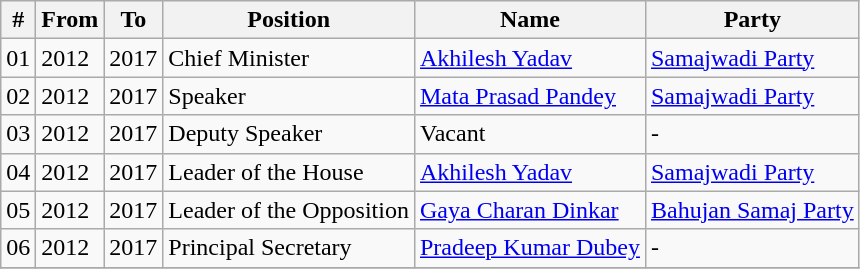<table class="wikitable sortable">
<tr>
<th>#</th>
<th>From</th>
<th>To</th>
<th>Position</th>
<th>Name</th>
<th>Party</th>
</tr>
<tr>
<td>01</td>
<td>2012</td>
<td>2017</td>
<td>Chief Minister</td>
<td><a href='#'>Akhilesh Yadav</a></td>
<td><a href='#'>Samajwadi Party</a></td>
</tr>
<tr>
<td>02</td>
<td>2012</td>
<td>2017</td>
<td>Speaker</td>
<td><a href='#'>Mata Prasad Pandey</a></td>
<td><a href='#'>Samajwadi Party</a></td>
</tr>
<tr>
<td>03</td>
<td>2012</td>
<td>2017</td>
<td>Deputy Speaker</td>
<td>Vacant</td>
<td>-</td>
</tr>
<tr>
<td>04</td>
<td>2012</td>
<td>2017</td>
<td>Leader of the House</td>
<td><a href='#'>Akhilesh Yadav</a></td>
<td><a href='#'>Samajwadi Party</a></td>
</tr>
<tr>
<td>05</td>
<td>2012</td>
<td>2017</td>
<td>Leader of the Opposition</td>
<td><a href='#'>Gaya Charan Dinkar</a></td>
<td><a href='#'>Bahujan Samaj Party</a></td>
</tr>
<tr>
<td>06</td>
<td>2012</td>
<td>2017</td>
<td>Principal Secretary</td>
<td><a href='#'>Pradeep Kumar Dubey</a></td>
<td>-</td>
</tr>
<tr>
</tr>
</table>
